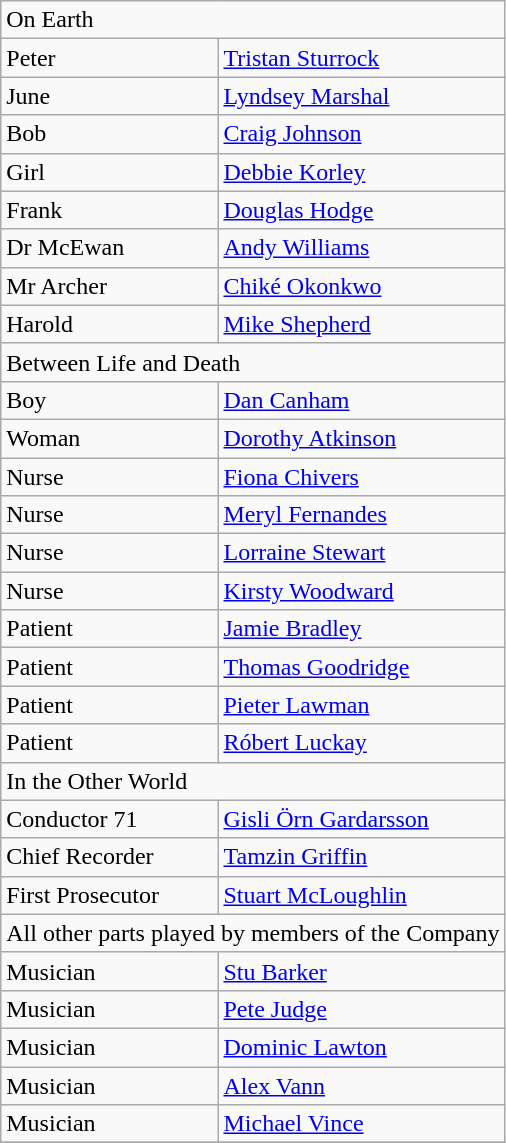<table class="wikitable">
<tr>
<td colspan="2" align="left">On Earth</td>
</tr>
<tr>
<td>Peter</td>
<td><a href='#'>Tristan Sturrock</a></td>
</tr>
<tr>
<td>June</td>
<td><a href='#'>Lyndsey Marshal</a></td>
</tr>
<tr>
<td>Bob</td>
<td><a href='#'>Craig Johnson</a></td>
</tr>
<tr>
<td>Girl</td>
<td><a href='#'>Debbie Korley</a></td>
</tr>
<tr>
<td>Frank</td>
<td><a href='#'>Douglas Hodge</a></td>
</tr>
<tr>
<td>Dr McEwan</td>
<td><a href='#'>Andy Williams</a></td>
</tr>
<tr>
<td>Mr Archer</td>
<td><a href='#'>Chiké Okonkwo</a></td>
</tr>
<tr>
<td>Harold</td>
<td><a href='#'>Mike Shepherd</a></td>
</tr>
<tr>
<td colspan="2" align="left">Between Life and Death</td>
</tr>
<tr>
<td>Boy</td>
<td><a href='#'>Dan Canham</a></td>
</tr>
<tr>
<td>Woman</td>
<td><a href='#'>Dorothy Atkinson</a></td>
</tr>
<tr>
<td>Nurse</td>
<td><a href='#'>Fiona Chivers</a></td>
</tr>
<tr>
<td>Nurse</td>
<td><a href='#'>Meryl Fernandes</a></td>
</tr>
<tr>
<td>Nurse</td>
<td><a href='#'>Lorraine Stewart</a></td>
</tr>
<tr>
<td>Nurse</td>
<td><a href='#'>Kirsty Woodward</a></td>
</tr>
<tr>
<td>Patient</td>
<td><a href='#'>Jamie Bradley</a></td>
</tr>
<tr>
<td>Patient</td>
<td><a href='#'>Thomas Goodridge</a></td>
</tr>
<tr>
<td>Patient</td>
<td><a href='#'>Pieter Lawman</a></td>
</tr>
<tr>
<td>Patient</td>
<td><a href='#'>Róbert Luckay</a></td>
</tr>
<tr>
<td colspan="2" align="left">In the Other World</td>
</tr>
<tr>
<td>Conductor 71</td>
<td><a href='#'>Gisli Örn Gardarsson</a></td>
</tr>
<tr>
<td>Chief Recorder</td>
<td><a href='#'>Tamzin Griffin</a></td>
</tr>
<tr>
<td>First Prosecutor</td>
<td><a href='#'>Stuart McLoughlin</a></td>
</tr>
<tr>
<td colspan="2" align="left">All other parts played by members of the Company</td>
</tr>
<tr>
<td>Musician</td>
<td><a href='#'>Stu Barker</a></td>
</tr>
<tr>
<td>Musician</td>
<td><a href='#'>Pete Judge</a></td>
</tr>
<tr>
<td>Musician</td>
<td><a href='#'>Dominic Lawton</a></td>
</tr>
<tr>
<td>Musician</td>
<td><a href='#'>Alex Vann</a></td>
</tr>
<tr>
<td>Musician</td>
<td><a href='#'>Michael Vince</a></td>
</tr>
<tr>
</tr>
</table>
